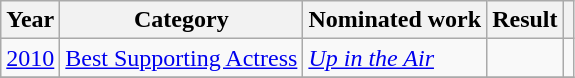<table class="wikitable sortable">
<tr>
<th>Year</th>
<th>Category</th>
<th>Nominated work</th>
<th>Result</th>
<th class="unsortable"></th>
</tr>
<tr>
<td><a href='#'>2010</a></td>
<td><a href='#'>Best Supporting Actress</a></td>
<td><em><a href='#'>Up in the Air</a></em></td>
<td></td>
<td style="text-align: center;"></td>
</tr>
<tr>
</tr>
</table>
